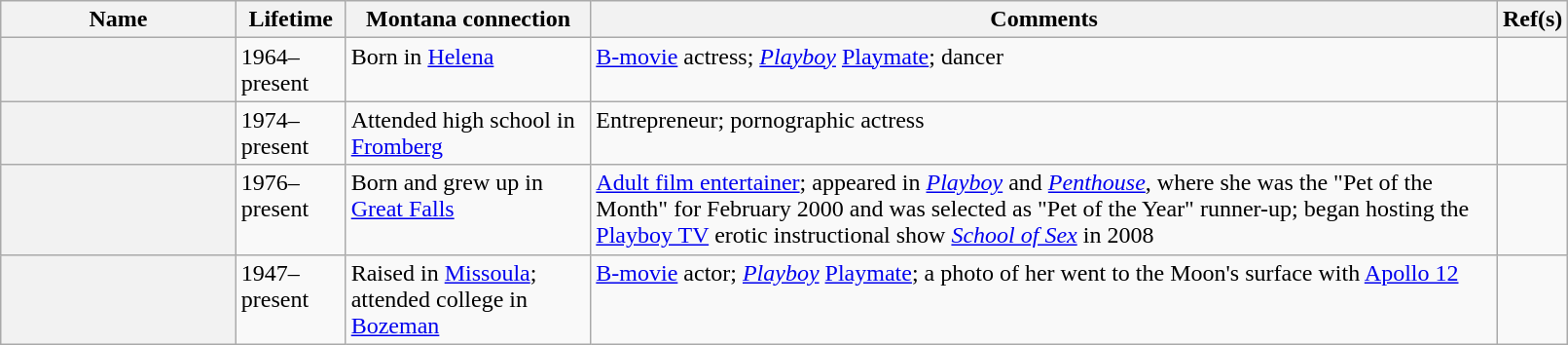<table class="sortable wikitable plainrowheaders" width="85%">
<tr>
<th width="15%" scope="col">Name</th>
<th scope="col">Lifetime</th>
<th class="unsortable" scope="col">Montana connection</th>
<th class="unsortable" scope="col">Comments</th>
<th class="unsortable" width="2%" scope="col">Ref(s)</th>
</tr>
<tr valign="top">
<th scope="row"></th>
<td>1964–present</td>
<td>Born in <a href='#'>Helena</a></td>
<td><a href='#'>B-movie</a> actress; <em><a href='#'>Playboy</a></em> <a href='#'>Playmate</a>; dancer</td>
<td align="center"></td>
</tr>
<tr valign="top">
<th scope="row"></th>
<td>1974–present</td>
<td>Attended high school in <a href='#'>Fromberg</a></td>
<td>Entrepreneur; pornographic actress</td>
<td align="center"></td>
</tr>
<tr valign="top">
<th scope="row"></th>
<td>1976–present</td>
<td>Born and grew up in <a href='#'>Great Falls</a></td>
<td><a href='#'>Adult film entertainer</a>; appeared in <em><a href='#'>Playboy</a></em> and <em><a href='#'>Penthouse</a></em>, where she was the "Pet of the Month" for February 2000 and was selected as "Pet of the Year" runner-up; began hosting the <a href='#'>Playboy TV</a> erotic instructional show <em><a href='#'>School of Sex</a></em> in 2008</td>
<td align="center"></td>
</tr>
<tr valign="top">
<th scope="row"></th>
<td>1947–present</td>
<td>Raised in <a href='#'>Missoula</a>; attended college in <a href='#'>Bozeman</a></td>
<td><a href='#'>B-movie</a> actor; <em><a href='#'>Playboy</a></em> <a href='#'>Playmate</a>; a photo of her went to the Moon's surface with <a href='#'>Apollo 12</a></td>
<td align="center"></td>
</tr>
</table>
